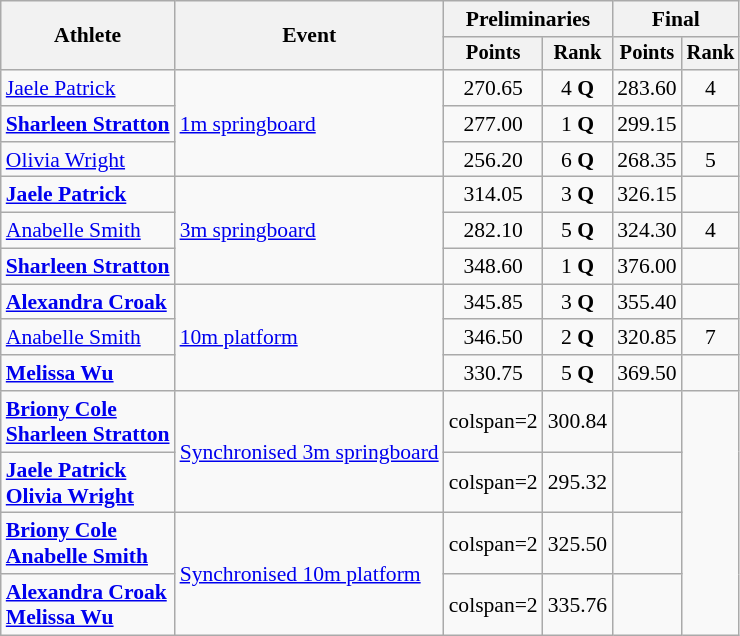<table class=wikitable style="font-size:90%">
<tr>
<th rowspan="2">Athlete</th>
<th rowspan="2">Event</th>
<th colspan="2">Preliminaries</th>
<th colspan="2">Final</th>
</tr>
<tr style="font-size:95%">
<th>Points</th>
<th>Rank</th>
<th>Points</th>
<th>Rank</th>
</tr>
<tr align=center>
<td align=left><a href='#'>Jaele Patrick</a></td>
<td align=left rowspan=3><a href='#'>1m springboard</a></td>
<td>270.65</td>
<td>4 <strong>Q</strong></td>
<td>283.60</td>
<td>4</td>
</tr>
<tr align=center>
<td align=left><strong><a href='#'>Sharleen Stratton</a></strong></td>
<td>277.00</td>
<td>1 <strong>Q</strong></td>
<td>299.15</td>
<td></td>
</tr>
<tr align=center>
<td align=left><a href='#'>Olivia Wright</a></td>
<td>256.20</td>
<td>6 <strong>Q</strong></td>
<td>268.35</td>
<td>5</td>
</tr>
<tr align=center>
<td align=left><strong><a href='#'>Jaele Patrick</a></strong></td>
<td align=left rowspan=3><a href='#'>3m springboard</a></td>
<td>314.05</td>
<td>3 <strong>Q</strong></td>
<td>326.15</td>
<td></td>
</tr>
<tr align=center>
<td align=left><a href='#'>Anabelle Smith</a></td>
<td>282.10</td>
<td>5 <strong>Q</strong></td>
<td>324.30</td>
<td>4</td>
</tr>
<tr align=center>
<td align=left><strong><a href='#'>Sharleen Stratton</a></strong></td>
<td>348.60</td>
<td>1 <strong>Q</strong></td>
<td>376.00</td>
<td></td>
</tr>
<tr align=center>
<td align=left><strong><a href='#'>Alexandra Croak</a></strong></td>
<td align=left rowspan=3><a href='#'>10m platform</a></td>
<td>345.85</td>
<td>3 <strong>Q</strong></td>
<td>355.40</td>
<td></td>
</tr>
<tr align=center>
<td align=left><a href='#'>Anabelle Smith</a></td>
<td>346.50</td>
<td>2 <strong>Q</strong></td>
<td>320.85</td>
<td>7</td>
</tr>
<tr align=center>
<td align=left><strong><a href='#'>Melissa Wu</a></strong></td>
<td>330.75</td>
<td>5 <strong>Q</strong></td>
<td>369.50</td>
<td></td>
</tr>
<tr align=center>
<td align=left><strong><a href='#'>Briony Cole</a><br><a href='#'>Sharleen Stratton</a></strong></td>
<td align=left rowspan=2><a href='#'>Synchronised 3m springboard</a></td>
<td>colspan=2 </td>
<td>300.84</td>
<td></td>
</tr>
<tr align=center>
<td align=left><strong><a href='#'>Jaele Patrick</a><br><a href='#'>Olivia Wright</a></strong></td>
<td>colspan=2 </td>
<td>295.32</td>
<td></td>
</tr>
<tr align=center>
<td align=left><strong><a href='#'>Briony Cole</a><br><a href='#'>Anabelle Smith</a></strong></td>
<td align=left rowspan=2><a href='#'>Synchronised 10m platform</a></td>
<td>colspan=2 </td>
<td>325.50</td>
<td></td>
</tr>
<tr align=center>
<td align=left><strong><a href='#'>Alexandra Croak</a><br><a href='#'>Melissa Wu</a></strong></td>
<td>colspan=2 </td>
<td>335.76</td>
<td></td>
</tr>
</table>
